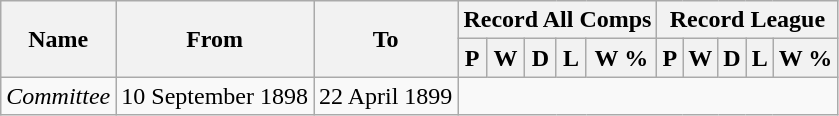<table style="text-align: center" class="wikitable">
<tr>
<th rowspan="2">Name</th>
<th rowspan="2">From</th>
<th rowspan="2">To</th>
<th colspan="5">Record All Comps</th>
<th colspan="5">Record League</th>
</tr>
<tr>
<th>P</th>
<th>W</th>
<th>D</th>
<th>L</th>
<th>W %</th>
<th>P</th>
<th>W</th>
<th>D</th>
<th>L</th>
<th>W %</th>
</tr>
<tr>
<td style="text-align:left;"><em>Committee</em></td>
<td style="text-align:left;">10 September 1898</td>
<td style="text-align:left;">22 April 1899<br>
</td>
</tr>
</table>
